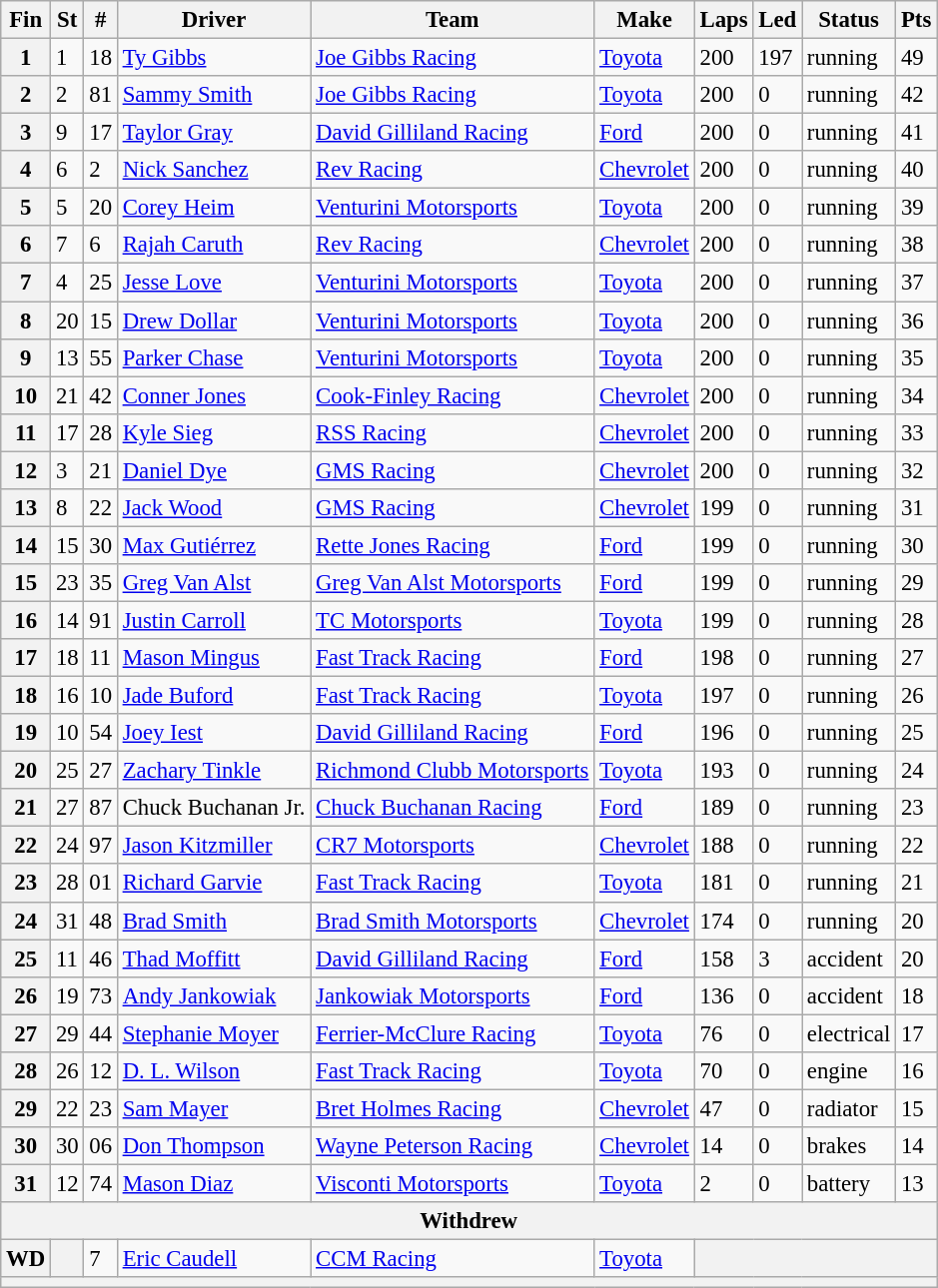<table class="wikitable sortable" style="font-size:95%">
<tr>
<th>Fin</th>
<th>St</th>
<th>#</th>
<th>Driver</th>
<th>Team</th>
<th>Make</th>
<th>Laps</th>
<th>Led</th>
<th>Status</th>
<th>Pts</th>
</tr>
<tr>
<th>1</th>
<td>1</td>
<td>18</td>
<td><a href='#'>Ty Gibbs</a></td>
<td><a href='#'>Joe Gibbs Racing</a></td>
<td><a href='#'>Toyota</a></td>
<td>200</td>
<td>197</td>
<td>running</td>
<td>49</td>
</tr>
<tr>
<th>2</th>
<td>2</td>
<td>81</td>
<td><a href='#'>Sammy Smith</a></td>
<td><a href='#'>Joe Gibbs Racing</a></td>
<td><a href='#'>Toyota</a></td>
<td>200</td>
<td>0</td>
<td>running</td>
<td>42</td>
</tr>
<tr>
<th>3</th>
<td>9</td>
<td>17</td>
<td><a href='#'>Taylor Gray</a></td>
<td><a href='#'>David Gilliland Racing</a></td>
<td><a href='#'>Ford</a></td>
<td>200</td>
<td>0</td>
<td>running</td>
<td>41</td>
</tr>
<tr>
<th>4</th>
<td>6</td>
<td>2</td>
<td><a href='#'>Nick Sanchez</a></td>
<td><a href='#'>Rev Racing</a></td>
<td><a href='#'>Chevrolet</a></td>
<td>200</td>
<td>0</td>
<td>running</td>
<td>40</td>
</tr>
<tr>
<th>5</th>
<td>5</td>
<td>20</td>
<td><a href='#'>Corey Heim</a></td>
<td><a href='#'>Venturini Motorsports</a></td>
<td><a href='#'>Toyota</a></td>
<td>200</td>
<td>0</td>
<td>running</td>
<td>39</td>
</tr>
<tr>
<th>6</th>
<td>7</td>
<td>6</td>
<td><a href='#'>Rajah Caruth</a></td>
<td><a href='#'>Rev Racing</a></td>
<td><a href='#'>Chevrolet</a></td>
<td>200</td>
<td>0</td>
<td>running</td>
<td>38</td>
</tr>
<tr>
<th>7</th>
<td>4</td>
<td>25</td>
<td><a href='#'>Jesse Love</a></td>
<td><a href='#'>Venturini Motorsports</a></td>
<td><a href='#'>Toyota</a></td>
<td>200</td>
<td>0</td>
<td>running</td>
<td>37</td>
</tr>
<tr>
<th>8</th>
<td>20</td>
<td>15</td>
<td><a href='#'>Drew Dollar</a></td>
<td><a href='#'>Venturini Motorsports</a></td>
<td><a href='#'>Toyota</a></td>
<td>200</td>
<td>0</td>
<td>running</td>
<td>36</td>
</tr>
<tr>
<th>9</th>
<td>13</td>
<td>55</td>
<td><a href='#'>Parker Chase</a></td>
<td><a href='#'>Venturini Motorsports</a></td>
<td><a href='#'>Toyota</a></td>
<td>200</td>
<td>0</td>
<td>running</td>
<td>35</td>
</tr>
<tr>
<th>10</th>
<td>21</td>
<td>42</td>
<td><a href='#'>Conner Jones</a></td>
<td><a href='#'>Cook-Finley Racing</a></td>
<td><a href='#'>Chevrolet</a></td>
<td>200</td>
<td>0</td>
<td>running</td>
<td>34</td>
</tr>
<tr>
<th>11</th>
<td>17</td>
<td>28</td>
<td><a href='#'>Kyle Sieg</a></td>
<td><a href='#'>RSS Racing</a></td>
<td><a href='#'>Chevrolet</a></td>
<td>200</td>
<td>0</td>
<td>running</td>
<td>33</td>
</tr>
<tr>
<th>12</th>
<td>3</td>
<td>21</td>
<td><a href='#'>Daniel Dye</a></td>
<td><a href='#'>GMS Racing</a></td>
<td><a href='#'>Chevrolet</a></td>
<td>200</td>
<td>0</td>
<td>running</td>
<td>32</td>
</tr>
<tr>
<th>13</th>
<td>8</td>
<td>22</td>
<td><a href='#'>Jack Wood</a></td>
<td><a href='#'>GMS Racing</a></td>
<td><a href='#'>Chevrolet</a></td>
<td>199</td>
<td>0</td>
<td>running</td>
<td>31</td>
</tr>
<tr>
<th>14</th>
<td>15</td>
<td>30</td>
<td><a href='#'>Max Gutiérrez</a></td>
<td><a href='#'>Rette Jones Racing</a></td>
<td><a href='#'>Ford</a></td>
<td>199</td>
<td>0</td>
<td>running</td>
<td>30</td>
</tr>
<tr>
<th>15</th>
<td>23</td>
<td>35</td>
<td><a href='#'>Greg Van Alst</a></td>
<td><a href='#'>Greg Van Alst Motorsports</a></td>
<td><a href='#'>Ford</a></td>
<td>199</td>
<td>0</td>
<td>running</td>
<td>29</td>
</tr>
<tr>
<th>16</th>
<td>14</td>
<td>91</td>
<td><a href='#'>Justin Carroll</a></td>
<td><a href='#'>TC Motorsports</a></td>
<td><a href='#'>Toyota</a></td>
<td>199</td>
<td>0</td>
<td>running</td>
<td>28</td>
</tr>
<tr>
<th>17</th>
<td>18</td>
<td>11</td>
<td><a href='#'>Mason Mingus</a></td>
<td><a href='#'>Fast Track Racing</a></td>
<td><a href='#'>Ford</a></td>
<td>198</td>
<td>0</td>
<td>running</td>
<td>27</td>
</tr>
<tr>
<th>18</th>
<td>16</td>
<td>10</td>
<td><a href='#'>Jade Buford</a></td>
<td><a href='#'>Fast Track Racing</a></td>
<td><a href='#'>Toyota</a></td>
<td>197</td>
<td>0</td>
<td>running</td>
<td>26</td>
</tr>
<tr>
<th>19</th>
<td>10</td>
<td>54</td>
<td><a href='#'>Joey Iest</a></td>
<td><a href='#'>David Gilliland Racing</a></td>
<td><a href='#'>Ford</a></td>
<td>196</td>
<td>0</td>
<td>running</td>
<td>25</td>
</tr>
<tr>
<th>20</th>
<td>25</td>
<td>27</td>
<td><a href='#'>Zachary Tinkle</a></td>
<td><a href='#'>Richmond Clubb Motorsports</a></td>
<td><a href='#'>Toyota</a></td>
<td>193</td>
<td>0</td>
<td>running</td>
<td>24</td>
</tr>
<tr>
<th>21</th>
<td>27</td>
<td>87</td>
<td>Chuck Buchanan Jr.</td>
<td><a href='#'>Chuck Buchanan Racing</a></td>
<td><a href='#'>Ford</a></td>
<td>189</td>
<td>0</td>
<td>running</td>
<td>23</td>
</tr>
<tr>
<th>22</th>
<td>24</td>
<td>97</td>
<td><a href='#'>Jason Kitzmiller</a></td>
<td><a href='#'>CR7 Motorsports</a></td>
<td><a href='#'>Chevrolet</a></td>
<td>188</td>
<td>0</td>
<td>running</td>
<td>22</td>
</tr>
<tr>
<th>23</th>
<td>28</td>
<td>01</td>
<td><a href='#'>Richard Garvie</a></td>
<td><a href='#'>Fast Track Racing</a></td>
<td><a href='#'>Toyota</a></td>
<td>181</td>
<td>0</td>
<td>running</td>
<td>21</td>
</tr>
<tr>
<th>24</th>
<td>31</td>
<td>48</td>
<td><a href='#'>Brad Smith</a></td>
<td><a href='#'>Brad Smith Motorsports</a></td>
<td><a href='#'>Chevrolet</a></td>
<td>174</td>
<td>0</td>
<td>running</td>
<td>20</td>
</tr>
<tr>
<th>25</th>
<td>11</td>
<td>46</td>
<td><a href='#'>Thad Moffitt</a></td>
<td><a href='#'>David Gilliland Racing</a></td>
<td><a href='#'>Ford</a></td>
<td>158</td>
<td>3</td>
<td>accident</td>
<td>20</td>
</tr>
<tr>
<th>26</th>
<td>19</td>
<td>73</td>
<td><a href='#'>Andy Jankowiak</a></td>
<td><a href='#'>Jankowiak Motorsports</a></td>
<td><a href='#'>Ford</a></td>
<td>136</td>
<td>0</td>
<td>accident</td>
<td>18</td>
</tr>
<tr>
<th>27</th>
<td>29</td>
<td>44</td>
<td><a href='#'>Stephanie Moyer</a></td>
<td><a href='#'>Ferrier-McClure Racing</a></td>
<td><a href='#'>Toyota</a></td>
<td>76</td>
<td>0</td>
<td>electrical</td>
<td>17</td>
</tr>
<tr>
<th>28</th>
<td>26</td>
<td>12</td>
<td><a href='#'>D. L. Wilson</a></td>
<td><a href='#'>Fast Track Racing</a></td>
<td><a href='#'>Toyota</a></td>
<td>70</td>
<td>0</td>
<td>engine</td>
<td>16</td>
</tr>
<tr>
<th>29</th>
<td>22</td>
<td>23</td>
<td><a href='#'>Sam Mayer</a></td>
<td><a href='#'>Bret Holmes Racing</a></td>
<td><a href='#'>Chevrolet</a></td>
<td>47</td>
<td>0</td>
<td>radiator</td>
<td>15</td>
</tr>
<tr>
<th>30</th>
<td>30</td>
<td>06</td>
<td><a href='#'>Don Thompson</a></td>
<td><a href='#'>Wayne Peterson Racing</a></td>
<td><a href='#'>Chevrolet</a></td>
<td>14</td>
<td>0</td>
<td>brakes</td>
<td>14</td>
</tr>
<tr>
<th>31</th>
<td>12</td>
<td>74</td>
<td><a href='#'>Mason Diaz</a></td>
<td><a href='#'>Visconti Motorsports</a></td>
<td><a href='#'>Toyota</a></td>
<td>2</td>
<td>0</td>
<td>battery</td>
<td>13</td>
</tr>
<tr>
<th colspan="10">Withdrew</th>
</tr>
<tr>
<th>WD</th>
<th></th>
<td>7</td>
<td><a href='#'>Eric Caudell</a></td>
<td><a href='#'>CCM Racing</a></td>
<td><a href='#'>Toyota</a></td>
<th colspan="4"></th>
</tr>
<tr>
<th colspan="10"></th>
</tr>
</table>
